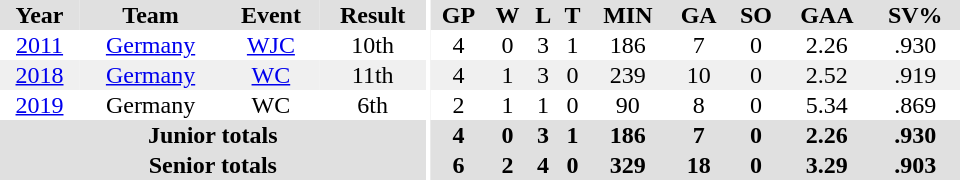<table border="0" cellpadding="1" cellspacing="0" ID="Table3" style="text-align:center; width:40em">
<tr ALIGN="center" bgcolor="#e0e0e0">
<th>Year</th>
<th>Team</th>
<th>Event</th>
<th>Result</th>
<th rowspan="99" bgcolor="#ffffff"></th>
<th>GP</th>
<th>W</th>
<th>L</th>
<th>T</th>
<th>MIN</th>
<th>GA</th>
<th>SO</th>
<th>GAA</th>
<th>SV%</th>
</tr>
<tr ALIGN="center">
<td><a href='#'>2011</a></td>
<td><a href='#'>Germany</a></td>
<td><a href='#'>WJC</a></td>
<td>10th</td>
<td>4</td>
<td>0</td>
<td>3</td>
<td>1</td>
<td>186</td>
<td>7</td>
<td>0</td>
<td>2.26</td>
<td>.930</td>
</tr>
<tr ALIGN="center"  bgcolor="#f0f0f0">
<td><a href='#'>2018</a></td>
<td><a href='#'>Germany</a></td>
<td><a href='#'>WC</a></td>
<td>11th</td>
<td>4</td>
<td>1</td>
<td>3</td>
<td>0</td>
<td>239</td>
<td>10</td>
<td>0</td>
<td>2.52</td>
<td>.919</td>
</tr>
<tr ALIGN="center">
<td><a href='#'>2019</a></td>
<td>Germany</td>
<td>WC</td>
<td>6th</td>
<td>2</td>
<td>1</td>
<td>1</td>
<td>0</td>
<td>90</td>
<td>8</td>
<td>0</td>
<td>5.34</td>
<td>.869</td>
</tr>
<tr ALIGN="center" bgcolor="#e0e0e0">
<th colspan=4>Junior totals</th>
<th>4</th>
<th>0</th>
<th>3</th>
<th>1</th>
<th>186</th>
<th>7</th>
<th>0</th>
<th>2.26</th>
<th>.930</th>
</tr>
<tr ALIGN="center" bgcolor="#e0e0e0">
<th colspan=4>Senior totals</th>
<th>6</th>
<th>2</th>
<th>4</th>
<th>0</th>
<th>329</th>
<th>18</th>
<th>0</th>
<th>3.29</th>
<th>.903</th>
</tr>
</table>
